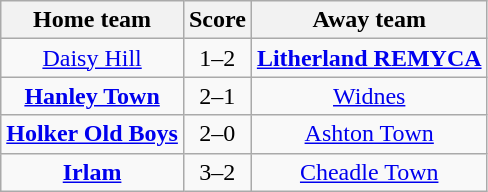<table class="wikitable" style="text-align: center">
<tr>
<th>Home team</th>
<th>Score</th>
<th>Away team</th>
</tr>
<tr>
<td><a href='#'>Daisy Hill</a></td>
<td>1–2</td>
<td><strong><a href='#'>Litherland REMYCA</a></strong></td>
</tr>
<tr>
<td><strong><a href='#'>Hanley Town</a></strong></td>
<td>2–1</td>
<td><a href='#'>Widnes</a></td>
</tr>
<tr>
<td><strong><a href='#'>Holker Old Boys</a></strong></td>
<td>2–0</td>
<td><a href='#'>Ashton Town</a></td>
</tr>
<tr>
<td><strong><a href='#'>Irlam</a></strong></td>
<td>3–2</td>
<td><a href='#'>Cheadle Town</a></td>
</tr>
</table>
